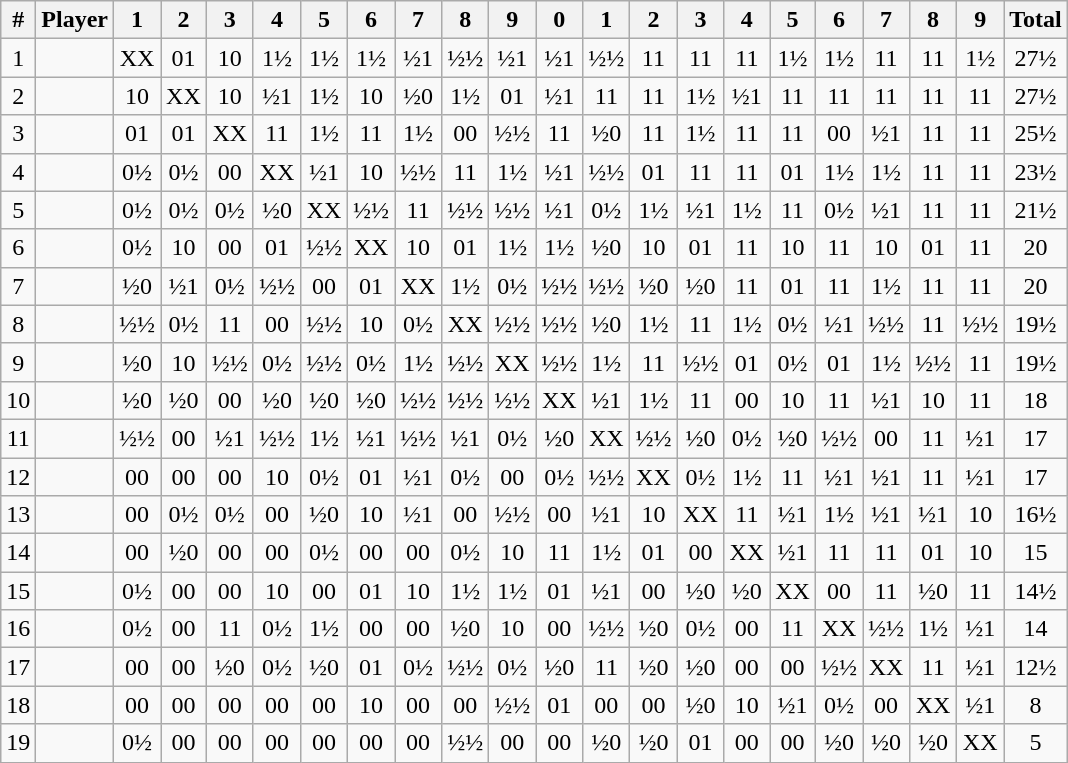<table class="wikitable" style="text-align: center; margin: auto auto">
<tr>
<th>#</th>
<th>Player</th>
<th>1</th>
<th>2</th>
<th>3</th>
<th>4</th>
<th>5</th>
<th>6</th>
<th>7</th>
<th>8</th>
<th>9</th>
<th>0</th>
<th>1</th>
<th>2</th>
<th>3</th>
<th>4</th>
<th>5</th>
<th>6</th>
<th>7</th>
<th>8</th>
<th>9</th>
<th>Total</th>
</tr>
<tr>
<td>1</td>
<td align=left></td>
<td>XX</td>
<td>01</td>
<td>10</td>
<td>1½</td>
<td>1½</td>
<td>1½</td>
<td>½1</td>
<td>½½</td>
<td>½1</td>
<td>½1</td>
<td>½½</td>
<td>11</td>
<td>11</td>
<td>11</td>
<td>1½</td>
<td>1½</td>
<td>11</td>
<td>11</td>
<td>1½</td>
<td>27½</td>
</tr>
<tr>
<td>2</td>
<td align=left></td>
<td>10</td>
<td>XX</td>
<td>10</td>
<td>½1</td>
<td>1½</td>
<td>10</td>
<td>½0</td>
<td>1½</td>
<td>01</td>
<td>½1</td>
<td>11</td>
<td>11</td>
<td>1½</td>
<td>½1</td>
<td>11</td>
<td>11</td>
<td>11</td>
<td>11</td>
<td>11</td>
<td>27½</td>
</tr>
<tr>
<td>3</td>
<td align=left></td>
<td>01</td>
<td>01</td>
<td>XX</td>
<td>11</td>
<td>1½</td>
<td>11</td>
<td>1½</td>
<td>00</td>
<td>½½</td>
<td>11</td>
<td>½0</td>
<td>11</td>
<td>1½</td>
<td>11</td>
<td>11</td>
<td>00</td>
<td>½1</td>
<td>11</td>
<td>11</td>
<td>25½</td>
</tr>
<tr>
<td>4</td>
<td align=left></td>
<td>0½</td>
<td>0½</td>
<td>00</td>
<td>XX</td>
<td>½1</td>
<td>10</td>
<td>½½</td>
<td>11</td>
<td>1½</td>
<td>½1</td>
<td>½½</td>
<td>01</td>
<td>11</td>
<td>11</td>
<td>01</td>
<td>1½</td>
<td>1½</td>
<td>11</td>
<td>11</td>
<td>23½</td>
</tr>
<tr>
<td>5</td>
<td align=left></td>
<td>0½</td>
<td>0½</td>
<td>0½</td>
<td>½0</td>
<td>XX</td>
<td>½½</td>
<td>11</td>
<td>½½</td>
<td>½½</td>
<td>½1</td>
<td>0½</td>
<td>1½</td>
<td>½1</td>
<td>1½</td>
<td>11</td>
<td>0½</td>
<td>½1</td>
<td>11</td>
<td>11</td>
<td>21½</td>
</tr>
<tr>
<td>6</td>
<td align=left></td>
<td>0½</td>
<td>10</td>
<td>00</td>
<td>01</td>
<td>½½</td>
<td>XX</td>
<td>10</td>
<td>01</td>
<td>1½</td>
<td>1½</td>
<td>½0</td>
<td>10</td>
<td>01</td>
<td>11</td>
<td>10</td>
<td>11</td>
<td>10</td>
<td>01</td>
<td>11</td>
<td>20</td>
</tr>
<tr>
<td>7</td>
<td align=left></td>
<td>½0</td>
<td>½1</td>
<td>0½</td>
<td>½½</td>
<td>00</td>
<td>01</td>
<td>XX</td>
<td>1½</td>
<td>0½</td>
<td>½½</td>
<td>½½</td>
<td>½0</td>
<td>½0</td>
<td>11</td>
<td>01</td>
<td>11</td>
<td>1½</td>
<td>11</td>
<td>11</td>
<td>20</td>
</tr>
<tr>
<td>8</td>
<td align=left></td>
<td>½½</td>
<td>0½</td>
<td>11</td>
<td>00</td>
<td>½½</td>
<td>10</td>
<td>0½</td>
<td>XX</td>
<td>½½</td>
<td>½½</td>
<td>½0</td>
<td>1½</td>
<td>11</td>
<td>1½</td>
<td>0½</td>
<td>½1</td>
<td>½½</td>
<td>11</td>
<td>½½</td>
<td>19½</td>
</tr>
<tr>
<td>9</td>
<td align=left></td>
<td>½0</td>
<td>10</td>
<td>½½</td>
<td>0½</td>
<td>½½</td>
<td>0½</td>
<td>1½</td>
<td>½½</td>
<td>XX</td>
<td>½½</td>
<td>1½</td>
<td>11</td>
<td>½½</td>
<td>01</td>
<td>0½</td>
<td>01</td>
<td>1½</td>
<td>½½</td>
<td>11</td>
<td>19½</td>
</tr>
<tr>
<td>10</td>
<td align=left></td>
<td>½0</td>
<td>½0</td>
<td>00</td>
<td>½0</td>
<td>½0</td>
<td>½0</td>
<td>½½</td>
<td>½½</td>
<td>½½</td>
<td>XX</td>
<td>½1</td>
<td>1½</td>
<td>11</td>
<td>00</td>
<td>10</td>
<td>11</td>
<td>½1</td>
<td>10</td>
<td>11</td>
<td>18</td>
</tr>
<tr>
<td>11</td>
<td align=left></td>
<td>½½</td>
<td>00</td>
<td>½1</td>
<td>½½</td>
<td>1½</td>
<td>½1</td>
<td>½½</td>
<td>½1</td>
<td>0½</td>
<td>½0</td>
<td>XX</td>
<td>½½</td>
<td>½0</td>
<td>0½</td>
<td>½0</td>
<td>½½</td>
<td>00</td>
<td>11</td>
<td>½1</td>
<td>17</td>
</tr>
<tr>
<td>12</td>
<td align=left></td>
<td>00</td>
<td>00</td>
<td>00</td>
<td>10</td>
<td>0½</td>
<td>01</td>
<td>½1</td>
<td>0½</td>
<td>00</td>
<td>0½</td>
<td>½½</td>
<td>XX</td>
<td>0½</td>
<td>1½</td>
<td>11</td>
<td>½1</td>
<td>½1</td>
<td>11</td>
<td>½1</td>
<td>17</td>
</tr>
<tr>
<td>13</td>
<td align=left></td>
<td>00</td>
<td>0½</td>
<td>0½</td>
<td>00</td>
<td>½0</td>
<td>10</td>
<td>½1</td>
<td>00</td>
<td>½½</td>
<td>00</td>
<td>½1</td>
<td>10</td>
<td>XX</td>
<td>11</td>
<td>½1</td>
<td>1½</td>
<td>½1</td>
<td>½1</td>
<td>10</td>
<td>16½</td>
</tr>
<tr>
<td>14</td>
<td align=left></td>
<td>00</td>
<td>½0</td>
<td>00</td>
<td>00</td>
<td>0½</td>
<td>00</td>
<td>00</td>
<td>0½</td>
<td>10</td>
<td>11</td>
<td>1½</td>
<td>01</td>
<td>00</td>
<td>XX</td>
<td>½1</td>
<td>11</td>
<td>11</td>
<td>01</td>
<td>10</td>
<td>15</td>
</tr>
<tr>
<td>15</td>
<td align=left></td>
<td>0½</td>
<td>00</td>
<td>00</td>
<td>10</td>
<td>00</td>
<td>01</td>
<td>10</td>
<td>1½</td>
<td>1½</td>
<td>01</td>
<td>½1</td>
<td>00</td>
<td>½0</td>
<td>½0</td>
<td>XX</td>
<td>00</td>
<td>11</td>
<td>½0</td>
<td>11</td>
<td>14½</td>
</tr>
<tr>
<td>16</td>
<td align=left></td>
<td>0½</td>
<td>00</td>
<td>11</td>
<td>0½</td>
<td>1½</td>
<td>00</td>
<td>00</td>
<td>½0</td>
<td>10</td>
<td>00</td>
<td>½½</td>
<td>½0</td>
<td>0½</td>
<td>00</td>
<td>11</td>
<td>XX</td>
<td>½½</td>
<td>1½</td>
<td>½1</td>
<td>14</td>
</tr>
<tr>
<td>17</td>
<td align=left></td>
<td>00</td>
<td>00</td>
<td>½0</td>
<td>0½</td>
<td>½0</td>
<td>01</td>
<td>0½</td>
<td>½½</td>
<td>0½</td>
<td>½0</td>
<td>11</td>
<td>½0</td>
<td>½0</td>
<td>00</td>
<td>00</td>
<td>½½</td>
<td>XX</td>
<td>11</td>
<td>½1</td>
<td>12½</td>
</tr>
<tr>
<td>18</td>
<td align=left></td>
<td>00</td>
<td>00</td>
<td>00</td>
<td>00</td>
<td>00</td>
<td>10</td>
<td>00</td>
<td>00</td>
<td>½½</td>
<td>01</td>
<td>00</td>
<td>00</td>
<td>½0</td>
<td>10</td>
<td>½1</td>
<td>0½</td>
<td>00</td>
<td>XX</td>
<td>½1</td>
<td>8</td>
</tr>
<tr>
<td>19</td>
<td align=left></td>
<td>0½</td>
<td>00</td>
<td>00</td>
<td>00</td>
<td>00</td>
<td>00</td>
<td>00</td>
<td>½½</td>
<td>00</td>
<td>00</td>
<td>½0</td>
<td>½0</td>
<td>01</td>
<td>00</td>
<td>00</td>
<td>½0</td>
<td>½0</td>
<td>½0</td>
<td>XX</td>
<td>5</td>
</tr>
</table>
